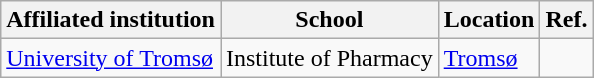<table class="wikitable sortable">
<tr>
<th>Affiliated institution</th>
<th>School</th>
<th>Location</th>
<th>Ref.</th>
</tr>
<tr>
<td><a href='#'>University of Tromsø</a></td>
<td>Institute of Pharmacy</td>
<td><a href='#'>Tromsø</a></td>
<td></td>
</tr>
</table>
